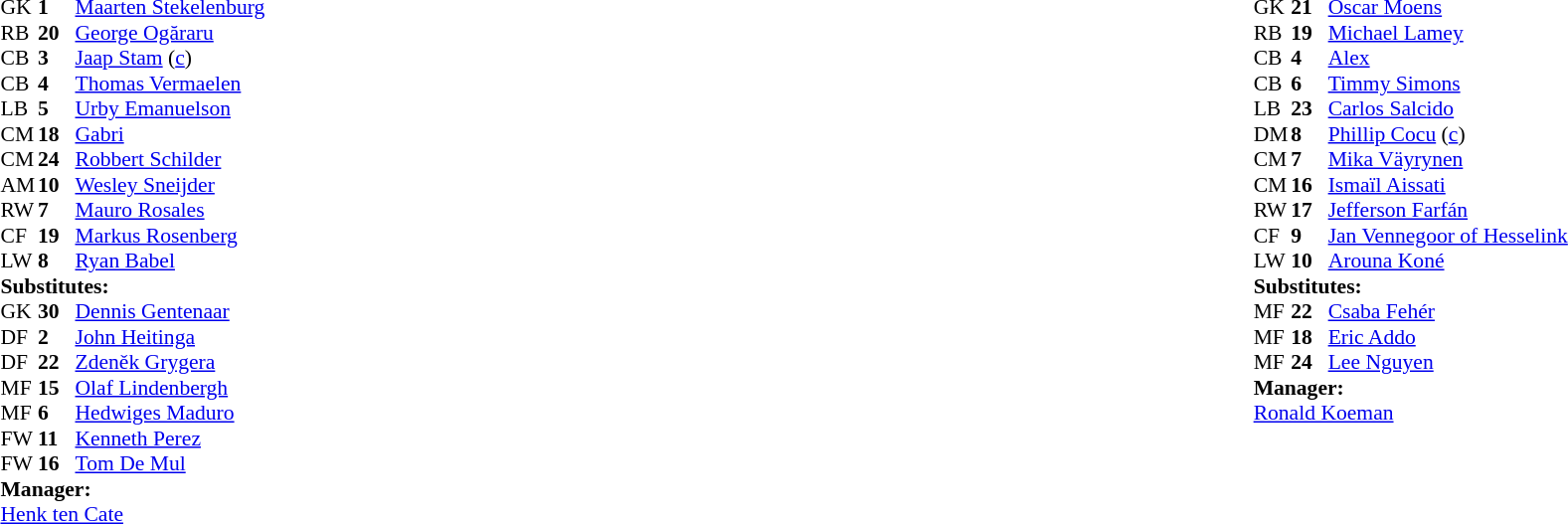<table width="100%">
<tr>
<td valign="top" width="50%"><br><table style="font-size: 90%" cellspacing="0" cellpadding="0">
<tr>
<td colspan="4"></td>
</tr>
<tr>
<th width="25"></th>
<th width="25"></th>
</tr>
<tr>
<td>GK</td>
<td><strong>1 </strong></td>
<td> <a href='#'>Maarten Stekelenburg</a></td>
</tr>
<tr>
<td>RB</td>
<td><strong>20 </strong></td>
<td> <a href='#'>George Ogăraru</a></td>
<td></td>
<td></td>
</tr>
<tr>
<td>CB</td>
<td><strong>3 </strong></td>
<td> <a href='#'>Jaap Stam</a> (<a href='#'>c</a>)</td>
</tr>
<tr>
<td>CB</td>
<td><strong>4 </strong></td>
<td> <a href='#'>Thomas Vermaelen</a></td>
</tr>
<tr>
<td>LB</td>
<td><strong>5 </strong></td>
<td> <a href='#'>Urby Emanuelson</a></td>
</tr>
<tr>
<td>CM</td>
<td><strong>18 </strong></td>
<td> <a href='#'>Gabri</a></td>
</tr>
<tr>
<td>CM</td>
<td><strong>24 </strong></td>
<td> <a href='#'>Robbert Schilder</a></td>
<td></td>
<td></td>
</tr>
<tr>
<td>AM</td>
<td><strong>10 </strong></td>
<td> <a href='#'>Wesley Sneijder</a></td>
</tr>
<tr>
<td>RW</td>
<td><strong>7 </strong></td>
<td> <a href='#'>Mauro Rosales</a></td>
</tr>
<tr>
<td>CF</td>
<td><strong>19 </strong></td>
<td> <a href='#'>Markus Rosenberg</a></td>
</tr>
<tr>
<td>LW</td>
<td><strong>8 </strong></td>
<td> <a href='#'>Ryan Babel</a></td>
<td></td>
<td></td>
</tr>
<tr>
<td colspan=4><strong>Substitutes:</strong></td>
</tr>
<tr>
<td>GK</td>
<td><strong>30</strong></td>
<td> <a href='#'>Dennis Gentenaar</a></td>
</tr>
<tr>
<td>DF</td>
<td><strong>2</strong></td>
<td> <a href='#'>John Heitinga</a></td>
<td></td>
<td></td>
</tr>
<tr>
<td>DF</td>
<td><strong>22</strong></td>
<td> <a href='#'>Zdeněk Grygera</a></td>
</tr>
<tr>
<td>MF</td>
<td><strong>15</strong></td>
<td> <a href='#'>Olaf Lindenbergh</a></td>
</tr>
<tr>
<td>MF</td>
<td><strong>6</strong></td>
<td> <a href='#'>Hedwiges Maduro</a></td>
<td></td>
<td></td>
</tr>
<tr>
<td>FW</td>
<td><strong>11</strong></td>
<td> <a href='#'>Kenneth Perez</a></td>
<td></td>
<td></td>
</tr>
<tr>
<td>FW</td>
<td><strong>16</strong></td>
<td> <a href='#'>Tom De Mul</a></td>
</tr>
<tr>
<td colspan=4><strong>Manager:</strong></td>
</tr>
<tr>
<td colspan="4"> <a href='#'>Henk ten Cate</a></td>
</tr>
<tr>
</tr>
</table>
</td>
<td valign="top"></td>
<td valign="top" width="50%"><br><table style="font-size: 90%" cellspacing="0" cellpadding="0" align="center">
<tr>
<td colspan="4"></td>
</tr>
<tr>
<th width="25"></th>
<th width="25"></th>
</tr>
<tr>
<td>GK</td>
<td><strong>21 </strong></td>
<td> <a href='#'>Oscar Moens</a></td>
</tr>
<tr>
<td>RB</td>
<td><strong>19 </strong></td>
<td> <a href='#'>Michael Lamey</a></td>
</tr>
<tr>
<td>CB</td>
<td><strong>4 </strong></td>
<td> <a href='#'>Alex</a></td>
</tr>
<tr>
<td>CB</td>
<td><strong>6 </strong></td>
<td> <a href='#'>Timmy Simons</a></td>
<td></td>
<td></td>
</tr>
<tr>
<td>LB</td>
<td><strong>23 </strong></td>
<td> <a href='#'>Carlos Salcido</a></td>
</tr>
<tr>
<td>DM</td>
<td><strong>8 </strong></td>
<td> <a href='#'>Phillip Cocu</a> (<a href='#'>c</a>)</td>
<td></td>
<td></td>
</tr>
<tr>
<td>CM</td>
<td><strong>7 </strong></td>
<td> <a href='#'>Mika Väyrynen</a></td>
<td></td>
<td></td>
</tr>
<tr>
<td>CM</td>
<td><strong>16 </strong></td>
<td> <a href='#'>Ismaïl Aissati</a></td>
<td></td>
<td></td>
</tr>
<tr>
<td>RW</td>
<td><strong>17 </strong></td>
<td> <a href='#'>Jefferson Farfán</a></td>
</tr>
<tr>
<td>CF</td>
<td><strong>9 </strong></td>
<td> <a href='#'>Jan Vennegoor of Hesselink</a></td>
</tr>
<tr>
<td>LW</td>
<td><strong>10 </strong></td>
<td> <a href='#'>Arouna Koné</a></td>
</tr>
<tr>
<td colspan=4><strong>Substitutes:</strong></td>
</tr>
<tr>
<td>MF</td>
<td><strong>22 </strong></td>
<td> <a href='#'>Csaba Fehér</a></td>
<td></td>
<td></td>
</tr>
<tr>
<td>MF</td>
<td><strong>18 </strong></td>
<td> <a href='#'>Eric Addo</a></td>
<td></td>
<td></td>
</tr>
<tr>
<td>MF</td>
<td><strong>24 </strong></td>
<td> <a href='#'>Lee Nguyen</a></td>
<td></td>
<td></td>
</tr>
<tr>
<td colspan=4><strong>Manager:</strong></td>
</tr>
<tr>
<td colspan="4"> <a href='#'>Ronald Koeman</a></td>
</tr>
<tr>
</tr>
</table>
</td>
</tr>
</table>
